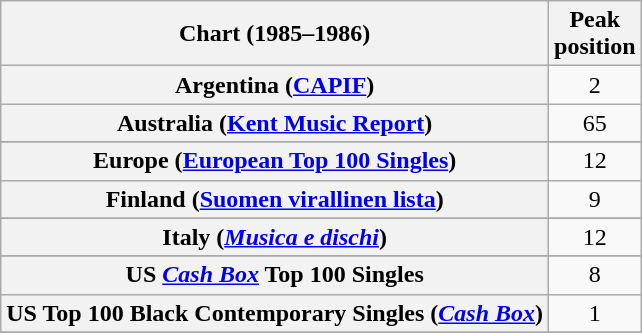<table class="wikitable sortable plainrowheaders" style="text-align:center">
<tr>
<th scope="col">Chart (1985–1986)</th>
<th scope="col">Peak<br>position</th>
</tr>
<tr>
<th scope="row">Argentina (<a href='#'>CAPIF</a>)</th>
<td>2</td>
</tr>
<tr>
<th scope="row">Australia (<a href='#'>Kent Music Report</a>)</th>
<td>65</td>
</tr>
<tr>
</tr>
<tr>
</tr>
<tr>
</tr>
<tr>
</tr>
<tr>
<th scope="row">Europe (<a href='#'>European Top 100 Singles</a>)</th>
<td>12</td>
</tr>
<tr>
<th scope="row">Finland (<a href='#'>Suomen virallinen lista</a>)</th>
<td>9</td>
</tr>
<tr>
</tr>
<tr>
</tr>
<tr>
<th scope="row">Italy (<em><a href='#'>Musica e dischi</a></em>)</th>
<td>12</td>
</tr>
<tr>
</tr>
<tr>
</tr>
<tr>
</tr>
<tr>
</tr>
<tr>
</tr>
<tr>
</tr>
<tr>
</tr>
<tr>
</tr>
<tr>
<th scope="row">US <em><a href='#'>Cash Box</a></em> Top 100 Singles</th>
<td>8</td>
</tr>
<tr>
<th scope="row">US Top 100 Black Contemporary Singles (<em><a href='#'>Cash Box</a></em>)</th>
<td>1</td>
</tr>
<tr>
</tr>
</table>
